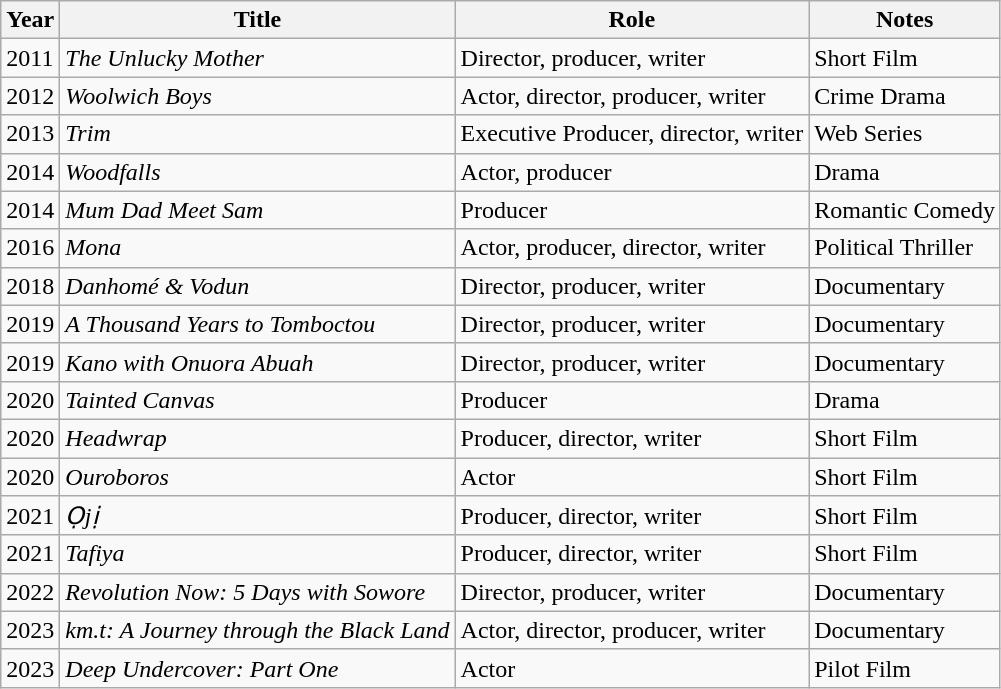<table class="wikitable">
<tr>
<th>Year</th>
<th>Title</th>
<th>Role</th>
<th>Notes</th>
</tr>
<tr>
<td>2011</td>
<td><em>The Unlucky Mother</em></td>
<td>Director, producer, writer</td>
<td>Short Film</td>
</tr>
<tr>
<td>2012</td>
<td><em>Woolwich Boys</em></td>
<td>Actor, director, producer, writer</td>
<td>Crime Drama</td>
</tr>
<tr>
<td>2013</td>
<td><em>Trim</em></td>
<td>Executive Producer, director, writer</td>
<td>Web Series</td>
</tr>
<tr>
<td>2014</td>
<td><em>Woodfalls</em></td>
<td>Actor, producer</td>
<td>Drama</td>
</tr>
<tr>
<td>2014</td>
<td><em>Mum Dad Meet Sam</em></td>
<td>Producer</td>
<td>Romantic Comedy</td>
</tr>
<tr>
<td>2016</td>
<td><em>Mona</em></td>
<td>Actor, producer, director, writer</td>
<td>Political Thriller</td>
</tr>
<tr>
<td>2018</td>
<td><em>Danhomé & Vodun</em></td>
<td>Director, producer, writer</td>
<td>Documentary</td>
</tr>
<tr>
<td>2019</td>
<td><em>A Thousand Years to Tomboctou</em></td>
<td>Director, producer, writer</td>
<td>Documentary</td>
</tr>
<tr>
<td>2019</td>
<td><em>Kano with Onuora Abuah</em></td>
<td>Director, producer, writer</td>
<td>Documentary</td>
</tr>
<tr>
<td>2020</td>
<td><em>Tainted Canvas</em></td>
<td>Producer</td>
<td>Drama</td>
</tr>
<tr>
<td>2020</td>
<td><em>Headwrap</em></td>
<td>Producer, director, writer</td>
<td>Short Film</td>
</tr>
<tr>
<td>2020</td>
<td><em>Ouroboros</em></td>
<td>Actor</td>
<td>Short Film</td>
</tr>
<tr>
<td>2021</td>
<td><em>Ọjị</em></td>
<td>Producer, director, writer</td>
<td>Short Film</td>
</tr>
<tr>
<td>2021</td>
<td><em>Tafiya</em></td>
<td>Producer, director, writer</td>
<td>Short Film</td>
</tr>
<tr>
<td>2022</td>
<td><em>Revolution Now: 5 Days with Sowore</em></td>
<td>Director, producer, writer</td>
<td>Documentary</td>
</tr>
<tr>
<td>2023</td>
<td><em>km.t: A Journey through the Black Land</em></td>
<td>Actor, director, producer, writer</td>
<td>Documentary</td>
</tr>
<tr>
<td>2023</td>
<td><em>Deep Undercover: Part One</em></td>
<td>Actor</td>
<td>Pilot Film</td>
</tr>
</table>
